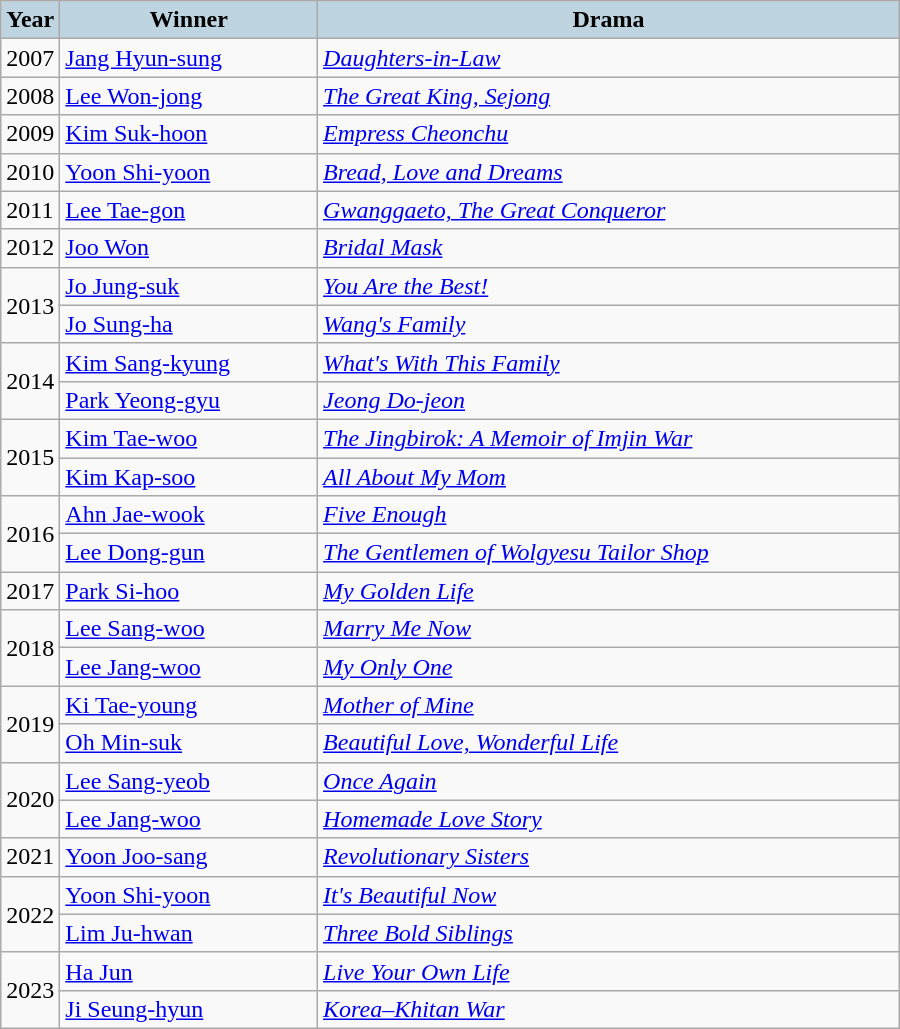<table class="wikitable" style="width:600px">
<tr>
<th style="background:#BED5E1;" width="30">Year</th>
<th style="background:#BED5E1;">Winner</th>
<th style="background:#BED5E1;">Drama</th>
</tr>
<tr>
<td>2007</td>
<td><a href='#'>Jang Hyun-sung</a></td>
<td><em><a href='#'>Daughters-in-Law</a></em></td>
</tr>
<tr>
<td>2008</td>
<td><a href='#'>Lee Won-jong</a></td>
<td><em><a href='#'>The Great King, Sejong</a></em></td>
</tr>
<tr>
<td>2009</td>
<td><a href='#'>Kim Suk-hoon</a></td>
<td><em><a href='#'>Empress Cheonchu</a></em></td>
</tr>
<tr>
<td>2010</td>
<td><a href='#'>Yoon Shi-yoon</a></td>
<td><em><a href='#'>Bread, Love and Dreams</a></em></td>
</tr>
<tr>
<td>2011</td>
<td><a href='#'>Lee Tae-gon</a></td>
<td><em><a href='#'>Gwanggaeto, The Great Conqueror</a></em></td>
</tr>
<tr>
<td>2012</td>
<td><a href='#'>Joo Won</a></td>
<td><em><a href='#'>Bridal Mask</a></em></td>
</tr>
<tr>
<td rowspan="2">2013</td>
<td><a href='#'>Jo Jung-suk</a></td>
<td><em><a href='#'>You Are the Best!</a></em></td>
</tr>
<tr>
<td><a href='#'>Jo Sung-ha</a></td>
<td><em><a href='#'>Wang's Family</a></em></td>
</tr>
<tr>
<td rowspan="2">2014</td>
<td><a href='#'>Kim Sang-kyung</a></td>
<td><em><a href='#'>What's With This Family</a></em></td>
</tr>
<tr>
<td><a href='#'>Park Yeong-gyu</a></td>
<td><em><a href='#'>Jeong Do-jeon</a></em></td>
</tr>
<tr>
<td rowspan="2">2015</td>
<td><a href='#'>Kim Tae-woo</a></td>
<td><em><a href='#'>The Jingbirok: A Memoir of Imjin War</a></em></td>
</tr>
<tr>
<td><a href='#'>Kim Kap-soo</a></td>
<td><em><a href='#'>All About My Mom</a></em></td>
</tr>
<tr>
<td rowspan="2">2016</td>
<td><a href='#'>Ahn Jae-wook</a></td>
<td><em><a href='#'>Five Enough</a></em></td>
</tr>
<tr>
<td><a href='#'>Lee Dong-gun</a></td>
<td><em><a href='#'>The Gentlemen of Wolgyesu Tailor Shop</a></em></td>
</tr>
<tr>
<td>2017</td>
<td><a href='#'>Park Si-hoo</a></td>
<td><em><a href='#'>My Golden Life</a></em></td>
</tr>
<tr>
<td rowspan="2">2018</td>
<td><a href='#'>Lee Sang-woo</a></td>
<td><em><a href='#'>Marry Me Now</a></em></td>
</tr>
<tr>
<td><a href='#'>Lee Jang-woo</a></td>
<td><em><a href='#'>My Only One</a></em></td>
</tr>
<tr>
<td rowspan="2">2019</td>
<td><a href='#'>Ki Tae-young</a></td>
<td><em><a href='#'>Mother of Mine</a></em></td>
</tr>
<tr>
<td><a href='#'>Oh Min-suk</a></td>
<td><em><a href='#'>Beautiful Love, Wonderful Life</a></em></td>
</tr>
<tr>
<td rowspan="2">2020</td>
<td><a href='#'>Lee Sang-yeob</a></td>
<td><em> <a href='#'>Once Again</a></em></td>
</tr>
<tr>
<td><a href='#'>Lee Jang-woo</a></td>
<td><em><a href='#'>Homemade Love Story</a></em></td>
</tr>
<tr>
<td>2021</td>
<td><a href='#'>Yoon Joo-sang</a></td>
<td><em><a href='#'>Revolutionary Sisters</a></em></td>
</tr>
<tr>
<td rowspan="2">2022</td>
<td><a href='#'>Yoon Shi-yoon</a></td>
<td><em><a href='#'>It's Beautiful Now</a></em></td>
</tr>
<tr>
<td><a href='#'>Lim Ju-hwan</a></td>
<td><em><a href='#'>Three Bold Siblings</a></em></td>
</tr>
<tr>
<td rowspan="2">2023</td>
<td><a href='#'>Ha Jun</a></td>
<td><em><a href='#'>Live Your Own Life</a></em></td>
</tr>
<tr>
<td><a href='#'>Ji Seung-hyun</a></td>
<td><em><a href='#'>Korea–Khitan War</a></em></td>
</tr>
</table>
